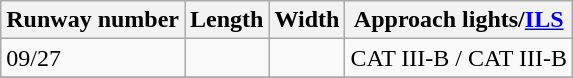<table class="wikitable sortable">
<tr>
<th>Runway number</th>
<th>Length</th>
<th>Width</th>
<th>Approach lights/<a href='#'>ILS</a></th>
</tr>
<tr>
<td>09/27</td>
<td></td>
<td></td>
<td>CAT III-B / CAT III-B</td>
</tr>
<tr>
</tr>
</table>
